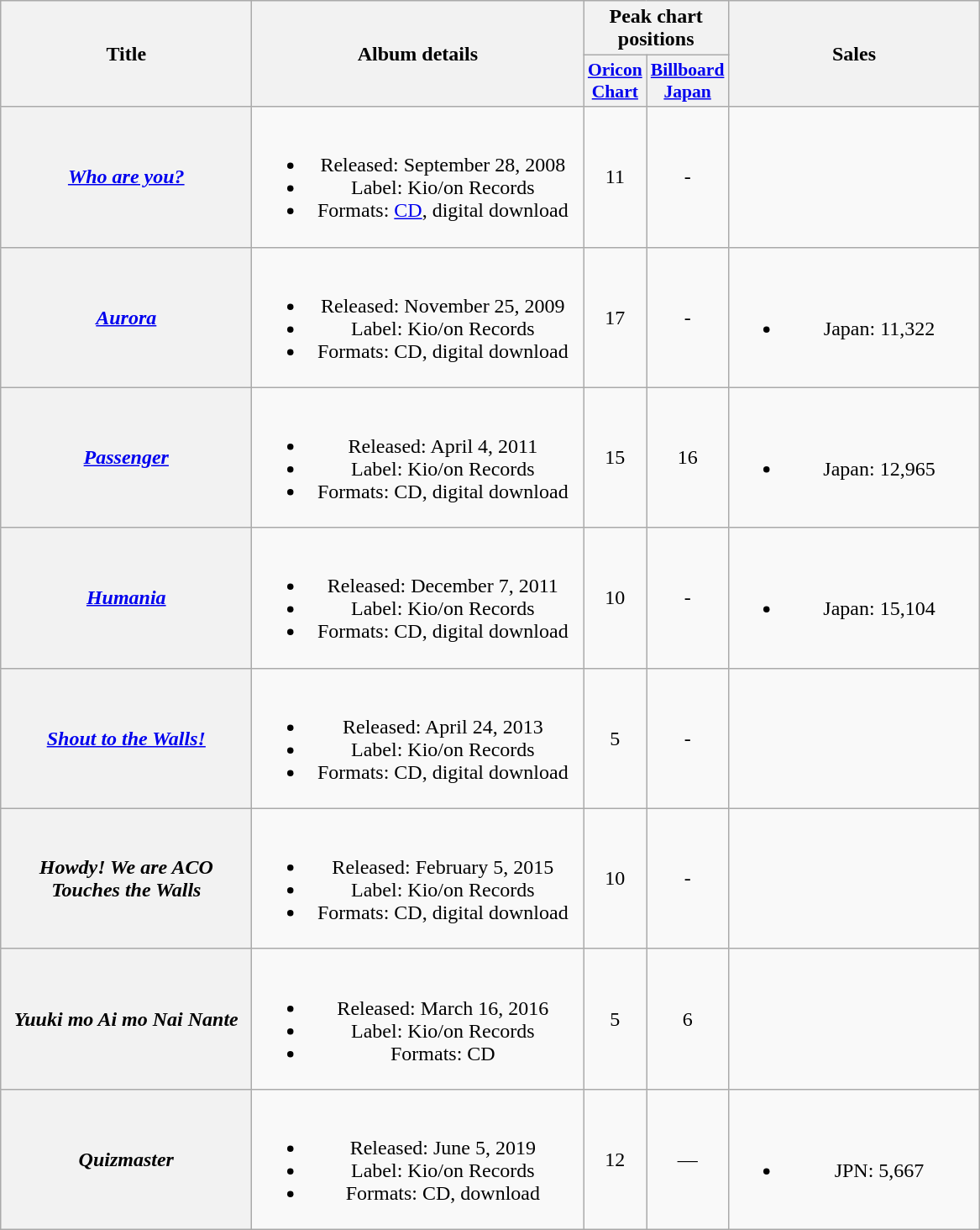<table class="wikitable plainrowheaders" style="text-align:center;">
<tr>
<th scope="col" rowspan="2" style="width:12em;">Title</th>
<th scope="col" rowspan="2" style="width:16em;">Album details</th>
<th scope="col" colspan="2">Peak chart positions</th>
<th scope="col" rowspan="2" style="width:12em;">Sales</th>
</tr>
<tr>
<th scope="col" style="width:3em;font-size:90%;"><a href='#'>Oricon Chart</a></th>
<th scope="col" style="width:3em;font-size:90%;"><a href='#'>Billboard Japan</a></th>
</tr>
<tr>
<th scope="row"><em><a href='#'>Who are you?</a></em></th>
<td><br><ul><li>Released: September 28, 2008</li><li>Label: Kio/on Records</li><li>Formats: <a href='#'>CD</a>, digital download</li></ul></td>
<td>11</td>
<td>-</td>
<td></td>
</tr>
<tr>
<th scope="row"><em><a href='#'>Aurora</a></em></th>
<td><br><ul><li>Released: November 25, 2009</li><li>Label: Kio/on Records</li><li>Formats: CD, digital download</li></ul></td>
<td>17</td>
<td>-</td>
<td><br><ul><li>Japan: 11,322</li></ul></td>
</tr>
<tr>
<th scope="row"><em><a href='#'>Passenger</a></em></th>
<td><br><ul><li>Released: April 4, 2011</li><li>Label: Kio/on Records</li><li>Formats: CD, digital download</li></ul></td>
<td>15</td>
<td>16</td>
<td><br><ul><li>Japan: 12,965</li></ul></td>
</tr>
<tr>
<th scope="row"><em><a href='#'>Humania</a></em></th>
<td><br><ul><li>Released: December 7, 2011</li><li>Label: Kio/on Records</li><li>Formats: CD, digital download</li></ul></td>
<td>10</td>
<td>-</td>
<td><br><ul><li>Japan: 15,104</li></ul></td>
</tr>
<tr>
<th scope="row"><em><a href='#'>Shout to the Walls!</a></em></th>
<td><br><ul><li>Released: April 24, 2013</li><li>Label: Kio/on Records</li><li>Formats: CD, digital download</li></ul></td>
<td>5</td>
<td>-</td>
<td></td>
</tr>
<tr>
<th scope="row"><em>Howdy! We are ACO Touches the Walls</em></th>
<td><br><ul><li>Released: February 5, 2015</li><li>Label: Kio/on Records</li><li>Formats: CD, digital download</li></ul></td>
<td>10</td>
<td>-</td>
<td></td>
</tr>
<tr>
<th scope="row"><em>Yuuki mo Ai mo Nai Nante</em></th>
<td><br><ul><li>Released: March 16, 2016</li><li>Label: Kio/on Records</li><li>Formats: CD</li></ul></td>
<td>5</td>
<td>6</td>
<td></td>
</tr>
<tr>
<th scope="row"><em>Quizmaster</em></th>
<td><br><ul><li>Released: June 5, 2019</li><li>Label: Kio/on Records</li><li>Formats: CD, download</li></ul></td>
<td>12</td>
<td>—</td>
<td><br><ul><li>JPN: 5,667</li></ul></td>
</tr>
</table>
